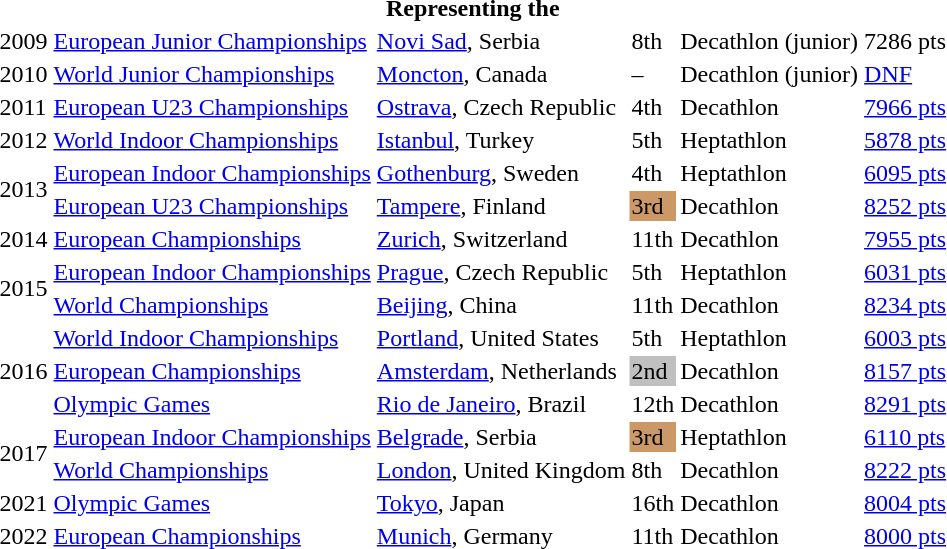<table>
<tr>
<th colspan="6">Representing the </th>
</tr>
<tr>
<td>2009</td>
<td><a href='#'>European Junior Championships</a></td>
<td><a href='#'>Novi Sad</a>, Serbia</td>
<td>8th</td>
<td>Decathlon (junior)</td>
<td>7286 pts</td>
</tr>
<tr>
<td>2010</td>
<td><a href='#'>World Junior Championships</a></td>
<td><a href='#'>Moncton</a>, Canada</td>
<td>–</td>
<td>Decathlon (junior)</td>
<td><a href='#'>DNF</a></td>
</tr>
<tr>
<td>2011</td>
<td><a href='#'>European U23 Championships</a></td>
<td><a href='#'>Ostrava</a>, Czech Republic</td>
<td>4th</td>
<td>Decathlon</td>
<td><a href='#'>7966 pts</a></td>
</tr>
<tr>
<td>2012</td>
<td><a href='#'>World Indoor Championships</a></td>
<td><a href='#'>Istanbul</a>, Turkey</td>
<td>5th</td>
<td>Heptathlon</td>
<td><a href='#'>5878 pts</a></td>
</tr>
<tr>
<td rowspan=2>2013</td>
<td><a href='#'>European Indoor Championships</a></td>
<td><a href='#'>Gothenburg</a>, Sweden</td>
<td>4th</td>
<td>Heptathlon</td>
<td><a href='#'>6095 pts</a></td>
</tr>
<tr>
<td><a href='#'>European U23 Championships</a></td>
<td><a href='#'>Tampere</a>, Finland</td>
<td bgcolor=cc9966>3rd</td>
<td>Decathlon</td>
<td><a href='#'>8252 pts</a></td>
</tr>
<tr>
<td>2014</td>
<td><a href='#'>European Championships</a></td>
<td><a href='#'>Zurich</a>, Switzerland</td>
<td>11th</td>
<td>Decathlon</td>
<td><a href='#'>7955 pts</a></td>
</tr>
<tr>
<td rowspan=2>2015</td>
<td><a href='#'>European Indoor Championships</a></td>
<td><a href='#'>Prague</a>, Czech Republic</td>
<td>5th</td>
<td>Heptathlon</td>
<td><a href='#'>6031 pts</a></td>
</tr>
<tr>
<td><a href='#'>World Championships</a></td>
<td><a href='#'>Beijing</a>, China</td>
<td>11th</td>
<td>Decathlon</td>
<td><a href='#'>8234 pts</a></td>
</tr>
<tr>
<td rowspan=3>2016</td>
<td><a href='#'>World Indoor Championships</a></td>
<td><a href='#'>Portland</a>, United States</td>
<td>5th</td>
<td>Heptathlon</td>
<td><a href='#'>6003 pts</a></td>
</tr>
<tr>
<td><a href='#'>European Championships</a></td>
<td><a href='#'>Amsterdam</a>, Netherlands</td>
<td bgcolor=silver>2nd</td>
<td>Decathlon</td>
<td><a href='#'>8157 pts</a></td>
</tr>
<tr>
<td><a href='#'>Olympic Games</a></td>
<td><a href='#'>Rio de Janeiro</a>, Brazil</td>
<td>12th</td>
<td>Decathlon</td>
<td><a href='#'>8291 pts</a></td>
</tr>
<tr>
<td rowspan=2>2017</td>
<td><a href='#'>European Indoor Championships</a></td>
<td><a href='#'>Belgrade</a>, Serbia</td>
<td bgcolor=cc9966>3rd</td>
<td>Heptathlon</td>
<td><a href='#'>6110 pts</a></td>
</tr>
<tr>
<td><a href='#'>World Championships</a></td>
<td><a href='#'>London</a>, United Kingdom</td>
<td>8th</td>
<td>Decathlon</td>
<td><a href='#'>8222 pts</a></td>
</tr>
<tr>
<td>2021</td>
<td><a href='#'>Olympic Games</a></td>
<td><a href='#'>Tokyo</a>, Japan</td>
<td>16th</td>
<td>Decathlon</td>
<td><a href='#'>8004 pts</a></td>
</tr>
<tr>
<td>2022</td>
<td><a href='#'>European Championships</a></td>
<td><a href='#'>Munich</a>, Germany</td>
<td>11th</td>
<td>Decathlon</td>
<td><a href='#'>8000 pts</a></td>
</tr>
</table>
